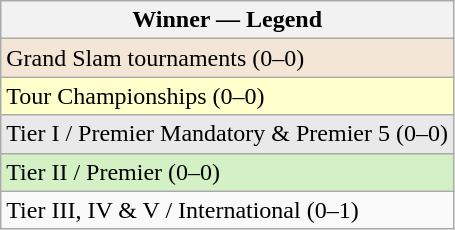<table class="wikitable sortable mw-collapsible mw-collapsed">
<tr>
<th>Winner — Legend</th>
</tr>
<tr>
<td style="background:#f3e6d7;">Grand Slam tournaments (0–0)</td>
</tr>
<tr>
<td style="background:#ffc;">Tour Championships (0–0)</td>
</tr>
<tr>
<td style="background:#e9e9e9;">Tier I / Premier Mandatory & Premier 5 (0–0)</td>
</tr>
<tr>
<td style="background:#d4f1c5;">Tier II / Premier (0–0)</td>
</tr>
<tr>
<td>Tier III, IV & V / International (0–1)</td>
</tr>
</table>
